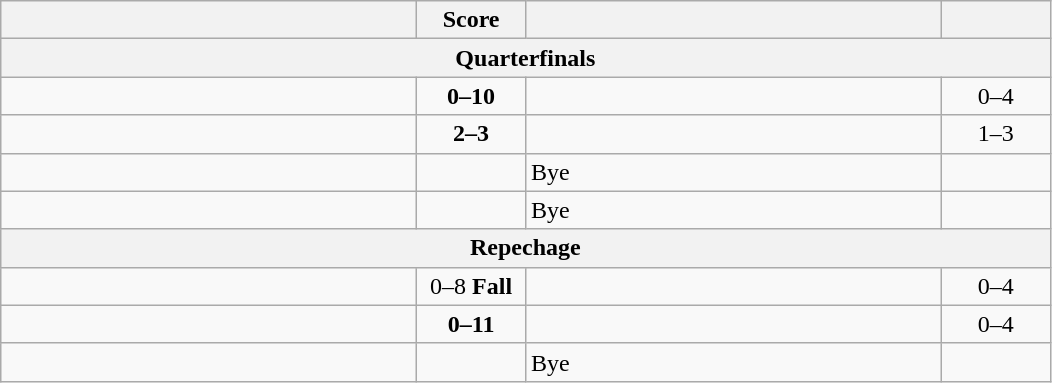<table class="wikitable" style="text-align: left;">
<tr>
<th align="right" width="270"></th>
<th width="65">Score</th>
<th align="left" width="270"></th>
<th width="65"></th>
</tr>
<tr>
<th colspan=4>Quarterfinals</th>
</tr>
<tr>
<td></td>
<td align="center"><strong>0–10</strong></td>
<td><strong></strong></td>
<td align=center>0–4 <strong></strong></td>
</tr>
<tr>
<td></td>
<td align="center"><strong>2–3</strong></td>
<td><strong></strong></td>
<td align=center>1–3 <strong></strong></td>
</tr>
<tr>
<td><strong></strong></td>
<td></td>
<td>Bye</td>
<td></td>
</tr>
<tr>
<td><strong></strong></td>
<td></td>
<td>Bye</td>
<td></td>
</tr>
<tr>
<th colspan=4>Repechage</th>
</tr>
<tr>
<td></td>
<td align="center">0–8 <strong>Fall</strong></td>
<td><strong></strong></td>
<td align=center>0–4 <strong></strong></td>
</tr>
<tr>
<td></td>
<td align="center"><strong>0–11</strong></td>
<td><strong></strong></td>
<td align=center>0–4 <strong></strong></td>
</tr>
<tr>
<td><strong></strong></td>
<td></td>
<td>Bye</td>
<td></td>
</tr>
</table>
